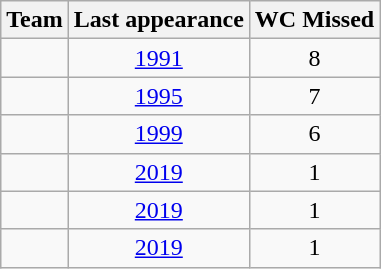<table class="wikitable" style="text-align:center;">
<tr>
<th>Team</th>
<th>Last appearance</th>
<th>WC Missed</th>
</tr>
<tr>
<td align=left></td>
<td><a href='#'>1991</a></td>
<td>8</td>
</tr>
<tr>
<td align=left></td>
<td><a href='#'>1995</a></td>
<td>7</td>
</tr>
<tr>
<td align=left></td>
<td><a href='#'>1999</a></td>
<td>6</td>
</tr>
<tr>
<td align=left></td>
<td><a href='#'>2019</a></td>
<td>1</td>
</tr>
<tr>
<td align=left></td>
<td><a href='#'>2019</a></td>
<td>1</td>
</tr>
<tr>
<td align=left></td>
<td><a href='#'>2019</a></td>
<td>1</td>
</tr>
</table>
